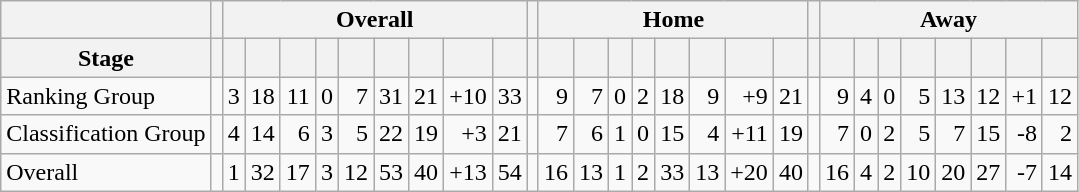<table class="wikitable" style="text-align: right;">
<tr>
<th rawspan=2></th>
<th rawspan=2></th>
<th colspan=9>Overall</th>
<th rawspan=1></th>
<th colspan=8>Home</th>
<th rawspan=1></th>
<th colspan=8>Away</th>
</tr>
<tr>
<th>Stage</th>
<th></th>
<th></th>
<th></th>
<th></th>
<th></th>
<th></th>
<th></th>
<th></th>
<th></th>
<th></th>
<th></th>
<th></th>
<th></th>
<th></th>
<th></th>
<th></th>
<th></th>
<th></th>
<th></th>
<th></th>
<th></th>
<th></th>
<th></th>
<th></th>
<th></th>
<th></th>
<th></th>
<th></th>
</tr>
<tr>
<td align="left">Ranking Group</td>
<td></td>
<td>3</td>
<td>18</td>
<td>11</td>
<td>0</td>
<td>7</td>
<td>31</td>
<td>21</td>
<td>+10</td>
<td>33</td>
<td></td>
<td>9</td>
<td>7</td>
<td>0</td>
<td>2</td>
<td>18</td>
<td>9</td>
<td>+9</td>
<td>21</td>
<td></td>
<td>9</td>
<td>4</td>
<td>0</td>
<td>5</td>
<td>13</td>
<td>12</td>
<td>+1</td>
<td>12</td>
</tr>
<tr>
<td align="left">Classification Group</td>
<td></td>
<td>4</td>
<td>14</td>
<td>6</td>
<td>3</td>
<td>5</td>
<td>22</td>
<td>19</td>
<td>+3</td>
<td>21</td>
<td></td>
<td>7</td>
<td>6</td>
<td>1</td>
<td>0</td>
<td>15</td>
<td>4</td>
<td>+11</td>
<td>19</td>
<td></td>
<td>7</td>
<td>0</td>
<td>2</td>
<td>5</td>
<td>7</td>
<td>15</td>
<td>-8</td>
<td>2</td>
</tr>
<tr>
<td align="left">Overall</td>
<td></td>
<td>1</td>
<td>32</td>
<td>17</td>
<td>3</td>
<td>12</td>
<td>53</td>
<td>40</td>
<td>+13</td>
<td>54</td>
<td></td>
<td>16</td>
<td>13</td>
<td>1</td>
<td>2</td>
<td>33</td>
<td>13</td>
<td>+20</td>
<td>40</td>
<td></td>
<td>16</td>
<td>4</td>
<td>2</td>
<td>10</td>
<td>20</td>
<td>27</td>
<td>-7</td>
<td>14</td>
</tr>
</table>
